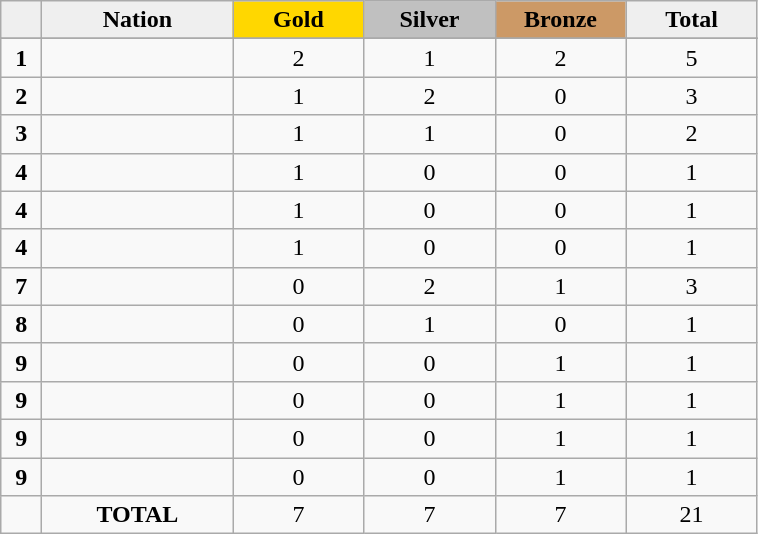<table class="wikitable" style="text-align:center">
<tr bgcolor="#efefef">
<td width="20"></td>
<td width="120"><strong>Nation</strong></td>
<td bgcolor="gold" width="80"> <strong>Gold</strong></td>
<td bgcolor="silver" width="80"> <strong>Silver</strong></td>
<td bgcolor="#CC9966" width="80"> <strong>Bronze</strong></td>
<td width="80"><strong>Total</strong></td>
</tr>
<tr>
</tr>
<tr>
<td><strong>1</strong></td>
<td style="text-align:left;"></td>
<td>2</td>
<td>1</td>
<td>2</td>
<td>5</td>
</tr>
<tr>
<td><strong>2</strong></td>
<td style="text-align:left;"></td>
<td>1</td>
<td>2</td>
<td>0</td>
<td>3</td>
</tr>
<tr>
<td><strong>3</strong></td>
<td style="text-align:left;"></td>
<td>1</td>
<td>1</td>
<td>0</td>
<td>2</td>
</tr>
<tr>
<td><strong>4</strong></td>
<td style="text-align:left;"></td>
<td>1</td>
<td>0</td>
<td>0</td>
<td>1</td>
</tr>
<tr>
<td><strong>4</strong></td>
<td style="text-align:left;"></td>
<td>1</td>
<td>0</td>
<td>0</td>
<td>1</td>
</tr>
<tr>
<td><strong>4</strong></td>
<td style="text-align:left;"></td>
<td>1</td>
<td>0</td>
<td>0</td>
<td>1</td>
</tr>
<tr>
<td><strong>7</strong></td>
<td style="text-align:left;"></td>
<td>0</td>
<td>2</td>
<td>1</td>
<td>3</td>
</tr>
<tr>
<td><strong>8</strong></td>
<td style="text-align:left;"></td>
<td>0</td>
<td>1</td>
<td>0</td>
<td>1</td>
</tr>
<tr>
<td><strong>9</strong></td>
<td style="text-align:left;"></td>
<td>0</td>
<td>0</td>
<td>1</td>
<td>1</td>
</tr>
<tr>
<td><strong>9</strong></td>
<td style="text-align:left;"></td>
<td>0</td>
<td>0</td>
<td>1</td>
<td>1</td>
</tr>
<tr>
<td><strong>9</strong></td>
<td style="text-align:left;"></td>
<td>0</td>
<td>0</td>
<td>1</td>
<td>1</td>
</tr>
<tr>
<td><strong>9</strong></td>
<td style="text-align:left;"></td>
<td>0</td>
<td>0</td>
<td>1</td>
<td>1</td>
</tr>
<tr>
<td></td>
<td><strong>TOTAL</strong></td>
<td>7</td>
<td>7</td>
<td>7</td>
<td>21</td>
</tr>
</table>
